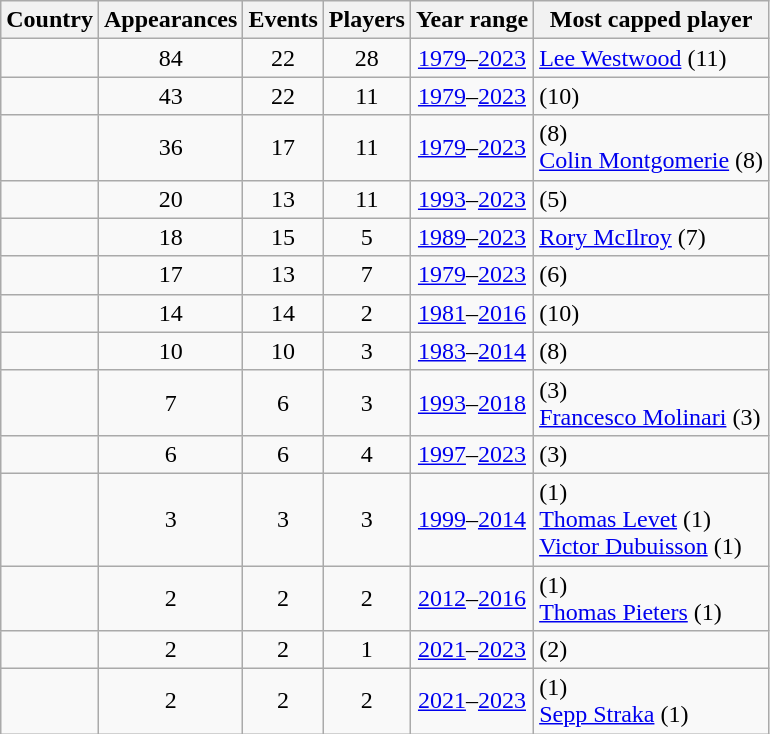<table class="sortable wikitable" style="text-align:center">
<tr>
<th>Country</th>
<th>Appearances</th>
<th>Events</th>
<th>Players</th>
<th>Year range</th>
<th>Most capped player</th>
</tr>
<tr>
<td align=left></td>
<td>84</td>
<td>22</td>
<td>28</td>
<td><a href='#'>1979</a>–<a href='#'>2023</a></td>
<td align=left><a href='#'>Lee Westwood</a> (11)</td>
</tr>
<tr>
<td align=left></td>
<td>43</td>
<td>22</td>
<td>11</td>
<td><a href='#'>1979</a>–<a href='#'>2023</a></td>
<td align=left> (10)</td>
</tr>
<tr>
<td align=left></td>
<td>36</td>
<td>17</td>
<td>11</td>
<td><a href='#'>1979</a>–<a href='#'>2023</a></td>
<td align=left> (8)<br><a href='#'>Colin Montgomerie</a> (8)</td>
</tr>
<tr>
<td align=left></td>
<td>20</td>
<td>13</td>
<td>11</td>
<td><a href='#'>1993</a>–<a href='#'>2023</a></td>
<td align=left> (5)</td>
</tr>
<tr>
<td align=left></td>
<td>18</td>
<td>15</td>
<td>5</td>
<td><a href='#'>1989</a>–<a href='#'>2023</a></td>
<td align=left><a href='#'>Rory McIlroy</a> (7)</td>
</tr>
<tr>
<td align=left></td>
<td>17</td>
<td>13</td>
<td>7</td>
<td><a href='#'>1979</a>–<a href='#'>2023</a></td>
<td align=left> (6)</td>
</tr>
<tr>
<td align=left></td>
<td>14</td>
<td>14</td>
<td>2</td>
<td><a href='#'>1981</a>–<a href='#'>2016</a></td>
<td align=left> (10)</td>
</tr>
<tr>
<td align=left></td>
<td>10</td>
<td>10</td>
<td>3</td>
<td><a href='#'>1983</a>–<a href='#'>2014</a></td>
<td align=left> (8)</td>
</tr>
<tr>
<td align=left></td>
<td>7</td>
<td>6</td>
<td>3</td>
<td><a href='#'>1993</a>–<a href='#'>2018</a></td>
<td align=left> (3)<br><a href='#'>Francesco Molinari</a> (3)</td>
</tr>
<tr>
<td align=left></td>
<td>6</td>
<td>6</td>
<td>4</td>
<td><a href='#'>1997</a>–<a href='#'>2023</a></td>
<td align=left> (3)</td>
</tr>
<tr>
<td align=left></td>
<td>3</td>
<td>3</td>
<td>3</td>
<td><a href='#'>1999</a>–<a href='#'>2014</a></td>
<td align=left> (1)<br><a href='#'>Thomas Levet</a> (1)<br><a href='#'>Victor Dubuisson</a> (1)</td>
</tr>
<tr>
<td align=left></td>
<td>2</td>
<td>2</td>
<td>2</td>
<td><a href='#'>2012</a>–<a href='#'>2016</a></td>
<td align=left> (1)<br><a href='#'>Thomas Pieters</a> (1)</td>
</tr>
<tr>
<td align="left"></td>
<td>2</td>
<td>2</td>
<td>1</td>
<td><a href='#'>2021</a>–<a href='#'>2023</a></td>
<td align="left"> (2)</td>
</tr>
<tr>
<td align=left></td>
<td>2</td>
<td>2</td>
<td>2</td>
<td><a href='#'>2021</a>–<a href='#'>2023</a></td>
<td align=left> (1)<br><a href='#'>Sepp Straka</a> (1)</td>
</tr>
</table>
